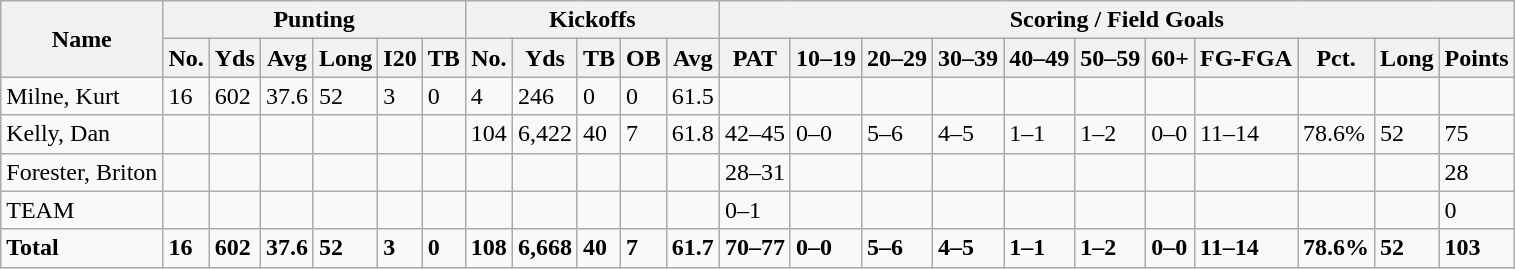<table class="wikitable" style="white-space:nowrap;">
<tr>
<th rowspan="2">Name</th>
<th colspan="6">Punting</th>
<th colspan="5">Kickoffs</th>
<th colspan="11">Scoring / Field Goals</th>
</tr>
<tr>
<th>No.</th>
<th>Yds</th>
<th>Avg</th>
<th>Long</th>
<th>I20</th>
<th>TB</th>
<th>No.</th>
<th>Yds</th>
<th>TB</th>
<th>OB</th>
<th>Avg</th>
<th>PAT</th>
<th>10–19</th>
<th>20–29</th>
<th>30–39</th>
<th>40–49</th>
<th>50–59</th>
<th>60+</th>
<th>FG-FGA</th>
<th>Pct.</th>
<th>Long</th>
<th>Points</th>
</tr>
<tr>
<td>Milne, Kurt</td>
<td>16</td>
<td>602</td>
<td>37.6</td>
<td>52</td>
<td>3</td>
<td>0</td>
<td>4</td>
<td>246</td>
<td>0</td>
<td>0</td>
<td>61.5</td>
<td></td>
<td></td>
<td></td>
<td></td>
<td></td>
<td></td>
<td></td>
<td></td>
<td></td>
<td></td>
</tr>
<tr>
<td>Kelly, Dan</td>
<td></td>
<td></td>
<td></td>
<td></td>
<td></td>
<td></td>
<td>104</td>
<td>6,422</td>
<td>40</td>
<td>7</td>
<td>61.8</td>
<td>42–45</td>
<td>0–0</td>
<td>5–6</td>
<td>4–5</td>
<td>1–1</td>
<td>1–2</td>
<td>0–0</td>
<td>11–14</td>
<td>78.6%</td>
<td>52</td>
<td>75</td>
</tr>
<tr>
<td>Forester, Briton</td>
<td></td>
<td></td>
<td></td>
<td></td>
<td></td>
<td></td>
<td></td>
<td></td>
<td></td>
<td></td>
<td></td>
<td>28–31</td>
<td></td>
<td></td>
<td></td>
<td></td>
<td></td>
<td></td>
<td></td>
<td></td>
<td></td>
<td>28</td>
</tr>
<tr>
<td>TEAM</td>
<td></td>
<td></td>
<td></td>
<td></td>
<td></td>
<td></td>
<td></td>
<td></td>
<td></td>
<td></td>
<td></td>
<td>0–1</td>
<td></td>
<td></td>
<td></td>
<td></td>
<td></td>
<td></td>
<td></td>
<td></td>
<td></td>
<td>0</td>
</tr>
<tr style="font-weight:bold;">
<td>Total</td>
<td>16</td>
<td>602</td>
<td>37.6</td>
<td>52</td>
<td>3</td>
<td>0</td>
<td>108</td>
<td>6,668</td>
<td>40</td>
<td>7</td>
<td>61.7</td>
<td>70–77</td>
<td>0–0</td>
<td>5–6</td>
<td>4–5</td>
<td>1–1</td>
<td>1–2</td>
<td>0–0</td>
<td>11–14</td>
<td>78.6%</td>
<td>52</td>
<td>103</td>
</tr>
</table>
